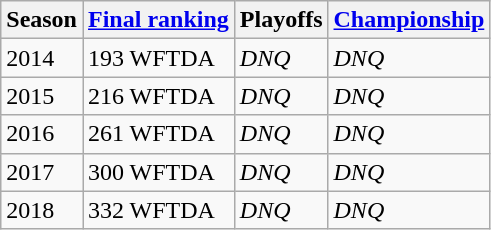<table class="wikitable sortable">
<tr>
<th>Season</th>
<th><a href='#'>Final ranking</a></th>
<th>Playoffs</th>
<th><a href='#'>Championship</a></th>
</tr>
<tr>
<td>2014</td>
<td>193 WFTDA</td>
<td><em>DNQ</em></td>
<td><em>DNQ</em></td>
</tr>
<tr>
<td>2015</td>
<td>216 WFTDA</td>
<td><em>DNQ</em></td>
<td><em>DNQ</em></td>
</tr>
<tr>
<td>2016</td>
<td>261 WFTDA</td>
<td><em>DNQ</em></td>
<td><em>DNQ</em></td>
</tr>
<tr>
<td>2017</td>
<td>300 WFTDA</td>
<td><em>DNQ</em></td>
<td><em>DNQ</em></td>
</tr>
<tr>
<td>2018</td>
<td>332 WFTDA</td>
<td><em>DNQ</em></td>
<td><em>DNQ</em></td>
</tr>
</table>
